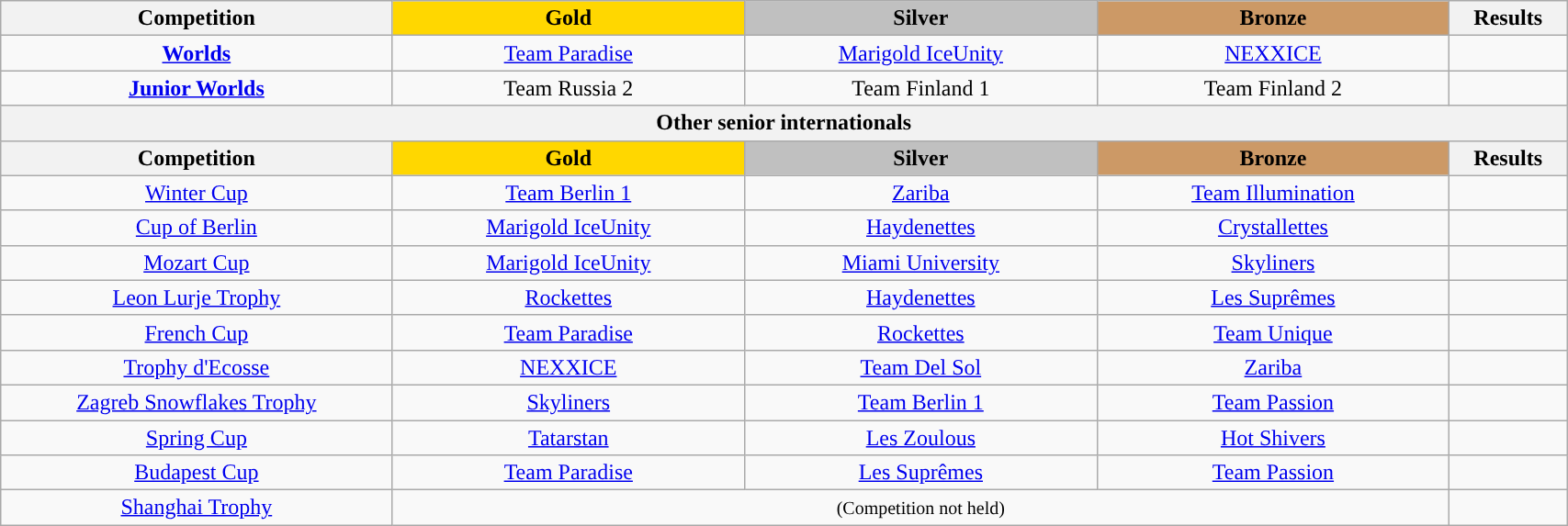<table class="wikitable" style="text-align:center; width:90%;">
<tr>
<th scope="col" style="text-align:center; width:25%;">Competition</th>
<td scope="col" style="text-align:center; width:22.5%; background:gold"><strong>Gold</strong></td>
<td scope="col" style="text-align:center; width:22.5%; background:silver"><strong>Silver</strong></td>
<td scope="col" style="text-align:center; width:22.5%; background:#c96"><strong>Bronze</strong></td>
<th scope="col" style="text-align:center; width:7.5%;">Results</th>
</tr>
<tr>
<td align="center"><strong><a href='#'>Worlds</a></strong></td>
<td><a href='#'>Team Paradise</a></td>
<td><a href='#'>Marigold IceUnity</a></td>
<td><a href='#'>NEXXICE</a></td>
<td align="center"></td>
</tr>
<tr>
<td align="center"><a href='#'><strong>Junior Worlds</strong></a></td>
<td>Team Russia 2</td>
<td>Team Finland 1</td>
<td>Team Finland 2</td>
<td align="center"></td>
</tr>
<tr>
<th colspan="5">Other senior internationals</th>
</tr>
<tr>
<th scope="col" style="text-align:center; width:25%;">Competition</th>
<td scope="col" style="text-align:center; width:22.5%; background:gold"><strong>Gold</strong></td>
<td scope="col" style="text-align:center; width:22.5%; background:silver"><strong>Silver</strong></td>
<td scope="col" style="text-align:center; width:22.5%; background:#c96"><strong>Bronze</strong></td>
<th scope="col" style="text-align:center; width:7.5%;">Results</th>
</tr>
<tr>
<td><a href='#'>Winter Cup</a></td>
<td><a href='#'>Team Berlin 1</a></td>
<td><a href='#'>Zariba</a></td>
<td><a href='#'>Team Illumination</a></td>
<td></td>
</tr>
<tr>
<td align="center"><a href='#'>Cup of Berlin</a></td>
<td><a href='#'>Marigold IceUnity</a></td>
<td><a href='#'>Haydenettes</a></td>
<td><a href='#'>Crystallettes</a></td>
<td align="center"></td>
</tr>
<tr>
<td align="center"><a href='#'>Mozart Cup</a></td>
<td><a href='#'>Marigold IceUnity</a></td>
<td><a href='#'>Miami University</a></td>
<td><a href='#'>Skyliners</a></td>
<td align="center"></td>
</tr>
<tr>
<td><a href='#'>Leon Lurje Trophy</a></td>
<td><a href='#'>Rockettes</a></td>
<td><a href='#'>Haydenettes</a></td>
<td><a href='#'>Les Suprêmes</a></td>
<td></td>
</tr>
<tr>
<td><a href='#'>French Cup</a></td>
<td><a href='#'>Team Paradise</a></td>
<td><a href='#'>Rockettes</a></td>
<td><a href='#'>Team Unique</a></td>
<td></td>
</tr>
<tr>
<td><a href='#'>Trophy d'Ecosse</a></td>
<td><a href='#'>NEXXICE</a></td>
<td><a href='#'>Team Del Sol</a></td>
<td><a href='#'>Zariba</a></td>
<td></td>
</tr>
<tr>
<td><a href='#'>Zagreb Snowflakes Trophy</a></td>
<td><a href='#'>Skyliners</a></td>
<td><a href='#'>Team Berlin 1</a></td>
<td><a href='#'>Team Passion</a></td>
<td></td>
</tr>
<tr>
<td><a href='#'>Spring Cup</a></td>
<td><a href='#'>Tatarstan</a></td>
<td><a href='#'>Les Zoulous</a></td>
<td><a href='#'>Hot Shivers</a></td>
<td></td>
</tr>
<tr>
<td><a href='#'>Budapest Cup</a></td>
<td><a href='#'>Team Paradise</a></td>
<td><a href='#'>Les Suprêmes</a></td>
<td><a href='#'>Team Passion</a></td>
<td></td>
</tr>
<tr>
<td><a href='#'>Shanghai Trophy</a></td>
<td colspan="3"><small>(Competition not held)</small></td>
<td></td>
</tr>
</table>
